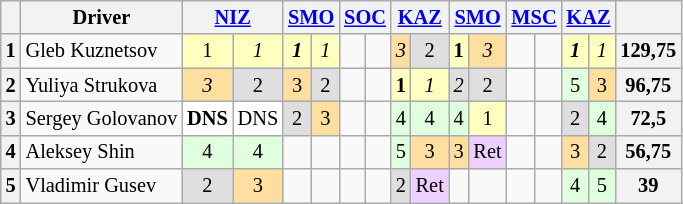<table align=left| class="wikitable" style="font-size: 85%; text-align: center">
<tr valign="top">
<th valign=middle></th>
<th valign=middle>Driver</th>
<th colspan=2><a href='#'>NIZ</a></th>
<th colspan=2><a href='#'>SMO</a></th>
<th colspan=2><a href='#'>SOC</a></th>
<th colspan=2><a href='#'>KAZ</a></th>
<th colspan=2><a href='#'>SMO</a></th>
<th colspan=2><a href='#'>MSC</a></th>
<th colspan=2><a href='#'>KAZ</a></th>
<th valign=middle>  </th>
</tr>
<tr>
<th>1</th>
<td align="left">Gleb Kuznetsov</td>
<td style="background:#ffffbf;">1</td>
<td style="background:#ffffbf;"><em>1</em></td>
<td style="background:#ffffbf;"><strong><em>1</em></strong></td>
<td style="background:#ffffbf;"><em>1</em></td>
<td></td>
<td></td>
<td style="background:#ffdf9f;"><em>3</em></td>
<td style="background:#dfdfdf;">2</td>
<td style="background:#ffffbf;"><strong>1</strong></td>
<td style="background:#ffdf9f;"><em>3</em></td>
<td></td>
<td></td>
<td style="background:#ffffbf;"><strong><em>1</em></strong></td>
<td style="background:#ffffbf;"><em>1</em></td>
<th>129,75</th>
</tr>
<tr>
<th>2</th>
<td align="left">Yuliya Strukova</td>
<td style="background:#ffdf9f;"><em>3</em></td>
<td style="background:#dfdfdf;">2</td>
<td style="background:#ffdf9f;">3</td>
<td style="background:#dfdfdf;">2</td>
<td></td>
<td></td>
<td style="background:#ffffbf;"><strong>1</strong></td>
<td style="background:#ffffbf;"><em>1</em></td>
<td style="background:#dfdfdf;"><em>2</em></td>
<td style="background:#dfdfdf;">2</td>
<td></td>
<td></td>
<td style="background:#dfffdf;">5</td>
<td style="background:#ffdf9f;">3</td>
<th>96,75</th>
</tr>
<tr>
<th>3</th>
<td align="left">Sergey Golovanov</td>
<td style="background:#ffffff;"><strong>DNS</strong></td>
<td style="background:#ffffff;">DNS</td>
<td style="background:#dfdfdf;">2</td>
<td style="background:#ffdf9f;">3</td>
<td></td>
<td></td>
<td style="background:#dfffdf;">4</td>
<td style="background:#dfffdf;">4</td>
<td style="background:#dfffdf;">4</td>
<td style="background:#ffffbf;">1</td>
<td></td>
<td></td>
<td style="background:#dfdfdf;">2</td>
<td style="background:#dfffdf;">4</td>
<th>72,5</th>
</tr>
<tr>
<th>4</th>
<td align="left">Aleksey Shin</td>
<td style="background:#dfffdf;">4</td>
<td style="background:#dfffdf;">4</td>
<td></td>
<td></td>
<td></td>
<td></td>
<td style="background:#dfffdf;">5</td>
<td style="background:#ffdf9f;">3</td>
<td style="background:#ffdf9f;">3</td>
<td style="background:#efcfff;">Ret</td>
<td></td>
<td></td>
<td style="background:#ffdf9f;">3</td>
<td style="background:#dfdfdf;">2</td>
<th>56,75</th>
</tr>
<tr>
<th>5</th>
<td align="left">Vladimir Gusev</td>
<td style="background:#dfdfdf;">2</td>
<td style="background:#ffdf9f;">3</td>
<td></td>
<td></td>
<td></td>
<td></td>
<td style="background:#dfdfdf;">2</td>
<td style="background:#efcfff;">Ret</td>
<td></td>
<td></td>
<td></td>
<td></td>
<td style="background:#dfffdf;">4</td>
<td style="background:#dfffdf;">5</td>
<th>39</th>
</tr>
</table>
